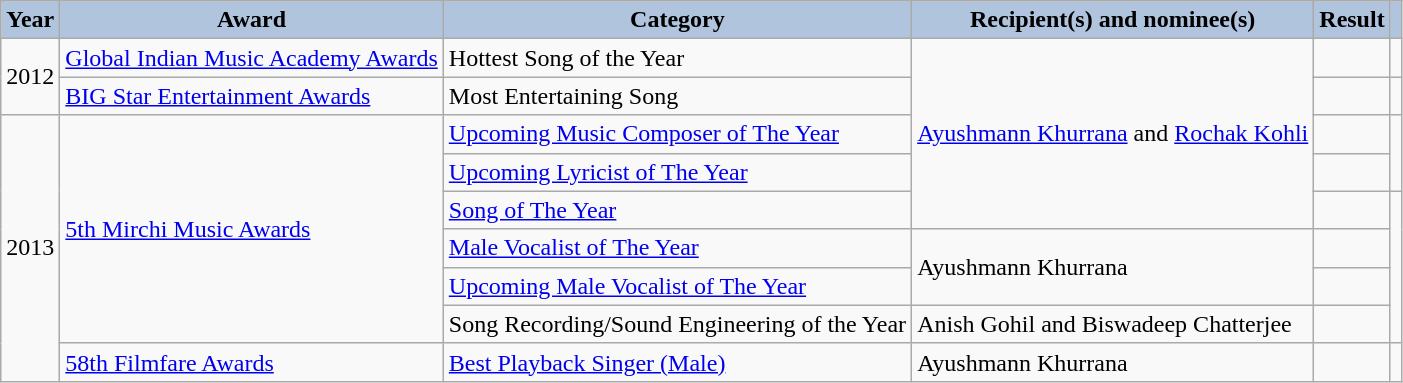<table class="wikitable">
<tr>
<th style="background:#B0C4DE;">Year</th>
<th style="background:#B0C4DE;">Award</th>
<th style="background:#B0C4DE;">Category</th>
<th style="background:#B0C4DE;">Recipient(s) and nominee(s)</th>
<th style="background:#B0C4DE;">Result</th>
<th style="background:#B0C4DE;"></th>
</tr>
<tr>
<td rowspan=2>2012</td>
<td><a href='#'>Global Indian Music Academy Awards</a></td>
<td>Hottest Song of the Year</td>
<td rowspan=5><a href='#'>Ayushmann Khurrana</a> and <a href='#'>Rochak Kohli</a></td>
<td></td>
<td style="text-align:center"></td>
</tr>
<tr>
<td><a href='#'>BIG Star Entertainment Awards</a></td>
<td>Most Entertaining Song</td>
<td></td>
<td style="text-align:center"></td>
</tr>
<tr>
<td rowspan=7>2013</td>
<td rowspan=6><a href='#'>5th Mirchi Music Awards</a></td>
<td><a href='#'>Upcoming Music Composer of The Year</a></td>
<td></td>
<td rowspan=2 style="text-align:center"></td>
</tr>
<tr>
<td><a href='#'>Upcoming Lyricist of The Year</a></td>
<td></td>
</tr>
<tr>
<td><a href='#'>Song of The Year</a></td>
<td></td>
<td rowspan=4 style="text-align:center"></td>
</tr>
<tr>
<td><a href='#'>Male Vocalist of The Year</a></td>
<td rowspan=2>Ayushmann Khurrana</td>
<td></td>
</tr>
<tr>
<td><a href='#'>Upcoming Male Vocalist of The Year</a></td>
<td></td>
</tr>
<tr>
<td>Song Recording/Sound Engineering of the Year</td>
<td>Anish Gohil and Biswadeep Chatterjee</td>
<td></td>
</tr>
<tr>
<td><a href='#'>58th Filmfare Awards</a></td>
<td><a href='#'>Best Playback Singer (Male)</a></td>
<td>Ayushmann Khurrana</td>
<td></td>
<td style="text-align:center"></td>
</tr>
</table>
